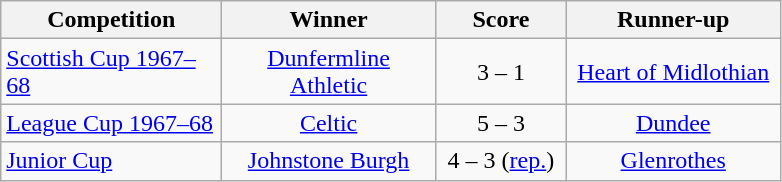<table class="wikitable" style="text-align: center;">
<tr>
<th width=140>Competition</th>
<th width=135>Winner</th>
<th width=80>Score</th>
<th width=135>Runner-up</th>
</tr>
<tr>
<td align=left><a href='#'>Scottish Cup 1967–68</a></td>
<td><a href='#'>Dunfermline Athletic</a></td>
<td align=center>3 – 1</td>
<td><a href='#'>Heart of Midlothian</a></td>
</tr>
<tr>
<td align=left><a href='#'>League Cup 1967–68</a></td>
<td><a href='#'>Celtic</a></td>
<td align=center>5 – 3</td>
<td><a href='#'>Dundee</a></td>
</tr>
<tr>
<td align=left><a href='#'>Junior Cup</a></td>
<td><a href='#'>Johnstone Burgh</a></td>
<td align=center>4 – 3 (<a href='#'>rep.</a>)</td>
<td><a href='#'>Glenrothes</a></td>
</tr>
</table>
